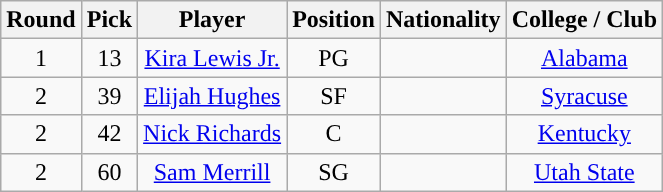<table class="wikitable sortable sortable">
<tr>
<th style="background:#">Round</th>
<th style="background:#">Pick</th>
<th style="background:#">Player</th>
<th style="background:#">Position</th>
<th style="background:#">Nationality</th>
<th style="background:#">College / Club</th>
</tr>
<tr style="text-align: center">
<td>1</td>
<td>13</td>
<td><a href='#'>Kira Lewis Jr.</a></td>
<td>PG</td>
<td></td>
<td><a href='#'>Alabama</a></td>
</tr>
<tr style="text-align: center">
<td>2</td>
<td>39</td>
<td><a href='#'>Elijah Hughes</a></td>
<td>SF</td>
<td></td>
<td><a href='#'>Syracuse</a></td>
</tr>
<tr style="text-align: center">
<td>2</td>
<td>42</td>
<td><a href='#'>Nick Richards</a></td>
<td>C</td>
<td></td>
<td><a href='#'>Kentucky</a></td>
</tr>
<tr style="text-align: center">
<td>2</td>
<td>60</td>
<td><a href='#'>Sam Merrill</a></td>
<td>SG</td>
<td></td>
<td><a href='#'>Utah State</a></td>
</tr>
</table>
